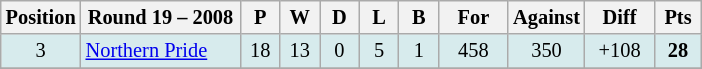<table class="wikitable" style="text-align:center; font-size:85%;">
<tr>
<th width=40 abbr="Position">Position</th>
<th width=100>Round 19 – 2008</th>
<th width=20 abbr="Played">P</th>
<th width=20 abbr="Won">W</th>
<th width=20 abbr="Drawn">D</th>
<th width=20 abbr="Lost">L</th>
<th width=20 abbr="Bye">B</th>
<th width=40 abbr="Points for">For</th>
<th width=40 abbr="Points against">Against</th>
<th width=40 abbr="Points difference">Diff</th>
<th width=25 abbr="Points">Pts</th>
</tr>
<tr style="background: #d7ebed;">
<td>3</td>
<td style="text-align:left;"> <a href='#'>Northern Pride</a></td>
<td>18</td>
<td>13</td>
<td>0</td>
<td>5</td>
<td>1</td>
<td>458</td>
<td>350</td>
<td>+108</td>
<td><strong>28</strong></td>
</tr>
<tr>
</tr>
</table>
